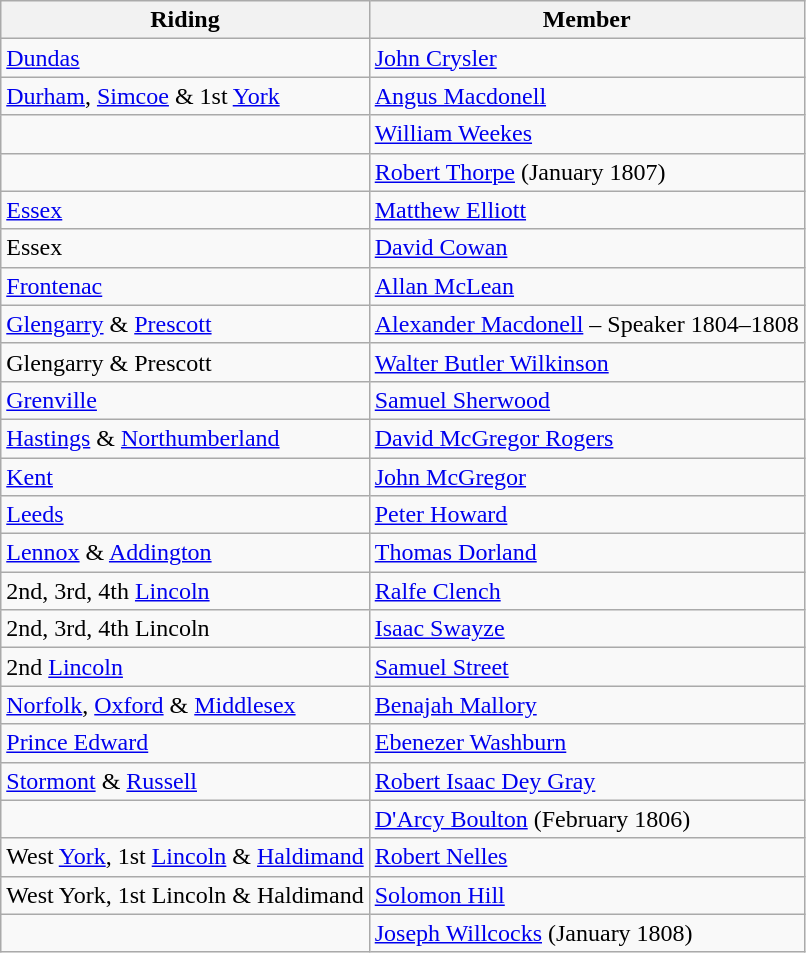<table class="wikitable">
<tr>
<th>Riding</th>
<th>Member</th>
</tr>
<tr>
<td><a href='#'>Dundas</a></td>
<td><a href='#'>John Crysler</a></td>
</tr>
<tr>
<td><a href='#'>Durham</a>, <a href='#'>Simcoe</a> & 1st <a href='#'>York</a></td>
<td><a href='#'>Angus Macdonell</a></td>
</tr>
<tr>
<td></td>
<td><a href='#'>William Weekes</a></td>
</tr>
<tr>
<td></td>
<td><a href='#'>Robert Thorpe</a> (January 1807)</td>
</tr>
<tr>
<td><a href='#'>Essex</a></td>
<td><a href='#'>Matthew Elliott</a></td>
</tr>
<tr>
<td>Essex</td>
<td><a href='#'>David Cowan</a></td>
</tr>
<tr>
<td><a href='#'>Frontenac</a></td>
<td><a href='#'>Allan McLean</a></td>
</tr>
<tr>
<td><a href='#'>Glengarry</a> & <a href='#'>Prescott</a></td>
<td><a href='#'>Alexander Macdonell</a> – Speaker 1804–1808</td>
</tr>
<tr>
<td>Glengarry & Prescott</td>
<td><a href='#'>Walter Butler Wilkinson</a></td>
</tr>
<tr>
<td><a href='#'>Grenville</a></td>
<td><a href='#'>Samuel Sherwood</a></td>
</tr>
<tr>
<td><a href='#'>Hastings</a> & <a href='#'>Northumberland</a></td>
<td><a href='#'>David McGregor Rogers</a></td>
</tr>
<tr>
<td><a href='#'>Kent</a></td>
<td><a href='#'>John McGregor</a></td>
</tr>
<tr>
<td><a href='#'>Leeds</a></td>
<td><a href='#'>Peter Howard</a></td>
</tr>
<tr>
<td><a href='#'>Lennox</a> & <a href='#'>Addington</a></td>
<td><a href='#'>Thomas Dorland</a></td>
</tr>
<tr>
<td>2nd, 3rd, 4th <a href='#'>Lincoln</a></td>
<td><a href='#'>Ralfe Clench</a></td>
</tr>
<tr>
<td>2nd, 3rd, 4th Lincoln</td>
<td><a href='#'>Isaac Swayze</a></td>
</tr>
<tr>
<td>2nd <a href='#'>Lincoln</a></td>
<td><a href='#'>Samuel Street</a></td>
</tr>
<tr>
<td><a href='#'>Norfolk</a>, <a href='#'>Oxford</a> & <a href='#'>Middlesex</a></td>
<td><a href='#'>Benajah Mallory</a></td>
</tr>
<tr>
<td><a href='#'>Prince Edward</a></td>
<td><a href='#'>Ebenezer Washburn</a></td>
</tr>
<tr>
<td><a href='#'>Stormont</a> & <a href='#'>Russell</a></td>
<td><a href='#'>Robert Isaac Dey Gray</a></td>
</tr>
<tr>
<td></td>
<td><a href='#'>D'Arcy Boulton</a> (February 1806)</td>
</tr>
<tr>
<td>West <a href='#'>York</a>, 1st <a href='#'>Lincoln</a> & <a href='#'>Haldimand</a></td>
<td><a href='#'>Robert Nelles</a></td>
</tr>
<tr>
<td>West York, 1st Lincoln & Haldimand</td>
<td><a href='#'>Solomon Hill</a></td>
</tr>
<tr>
<td></td>
<td><a href='#'>Joseph Willcocks</a> (January 1808)</td>
</tr>
</table>
